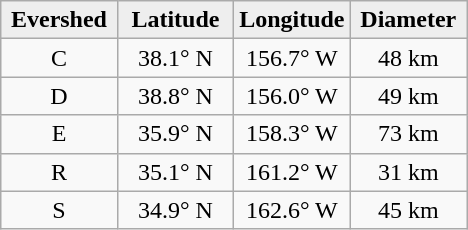<table class="wikitable">
<tr>
<th width="25%" style="background:#eeeeee;">Evershed</th>
<th width="25%" style="background:#eeeeee;">Latitude</th>
<th width="25%" style="background:#eeeeee;">Longitude</th>
<th width="25%" style="background:#eeeeee;">Diameter</th>
</tr>
<tr>
<td align="center">C</td>
<td align="center">38.1° N</td>
<td align="center">156.7° W</td>
<td align="center">48 km</td>
</tr>
<tr>
<td align="center">D</td>
<td align="center">38.8° N</td>
<td align="center">156.0° W</td>
<td align="center">49 km</td>
</tr>
<tr>
<td align="center">E</td>
<td align="center">35.9° N</td>
<td align="center">158.3° W</td>
<td align="center">73 km</td>
</tr>
<tr>
<td align="center">R</td>
<td align="center">35.1° N</td>
<td align="center">161.2° W</td>
<td align="center">31 km</td>
</tr>
<tr>
<td align="center">S</td>
<td align="center">34.9° N</td>
<td align="center">162.6° W</td>
<td align="center">45 km</td>
</tr>
</table>
